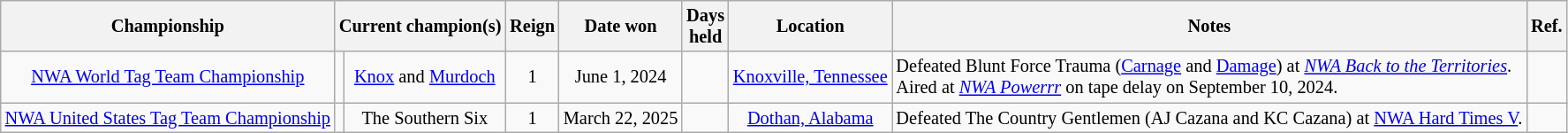<table class="wikitable sortable" style="text-align: center; font-size:85%;">
<tr>
<th>Championship</th>
<th colspan=2>Current champion(s)</th>
<th>Reign</th>
<th>Date won</th>
<th>Days<br>held</th>
<th>Location</th>
<th>Notes</th>
<th>Ref.</th>
</tr>
<tr>
<td align="center"><a href='#'>NWA World Tag Team Championship</a></td>
<td align="center"><br></td>
<td align="center"><a href='#'>Knox</a> and <a href='#'>Murdoch</a></td>
<td align="center">1</td>
<td align="center">June 1, 2024</td>
<td align="center"></td>
<td align="center"><a href='#'>Knoxville, Tennessee</a></td>
<td align=left>Defeated Blunt Force Trauma (<a href='#'>Carnage</a> and <a href='#'>Damage</a>) at <em><a href='#'>NWA Back to the Territories</a></em>.<br>Aired at <em><a href='#'>NWA Powerrr</a></em> on tape delay on September 10, 2024.</td>
<td align=center></td>
</tr>
<tr>
<td align="center"><a href='#'>NWA United States Tag Team Championship</a></td>
<td align="center"><br></td>
<td align="center">The Southern Six<br></td>
<td align="center">1<br></td>
<td align="center">March 22, 2025</td>
<td align="center"></td>
<td align="center"><a href='#'>Dothan, Alabama</a></td>
<td align=left>Defeated The Country Gentlemen (AJ Cazana and KC Cazana) at <a href='#'>NWA Hard Times V</a>.</td>
<td align=center></td>
</tr>
</table>
